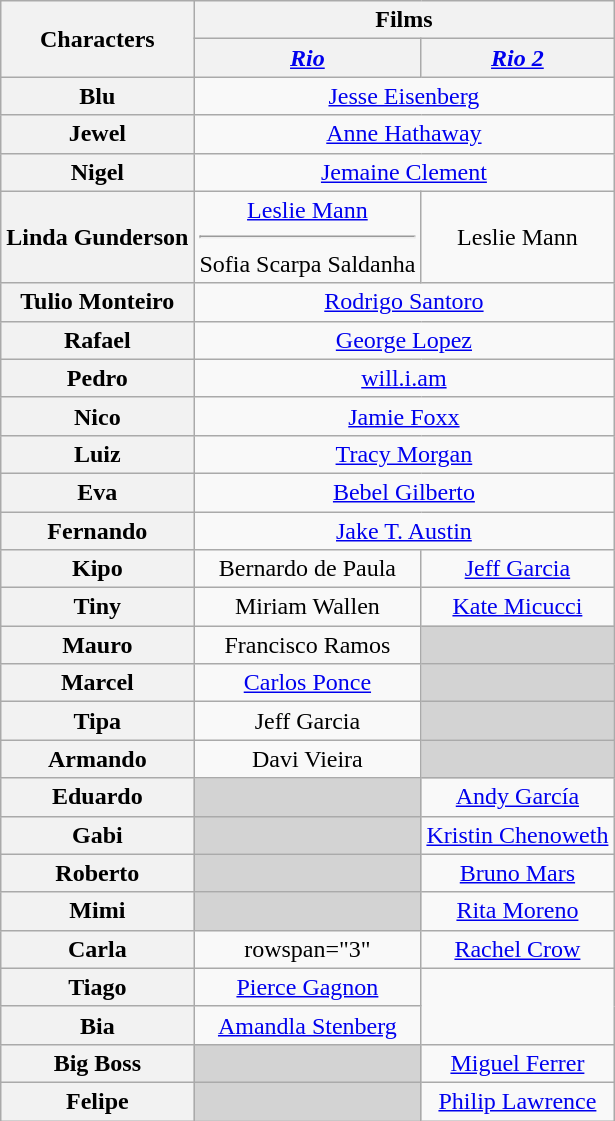<table class="wikitable" style="text-align:center;">
<tr>
<th rowspan="2">Characters</th>
<th colspan="2">Films</th>
</tr>
<tr>
<th><em><a href='#'>Rio</a></em></th>
<th><em><a href='#'>Rio 2</a></em></th>
</tr>
<tr>
<th>Blu</th>
<td colspan="2"><a href='#'>Jesse Eisenberg</a></td>
</tr>
<tr>
<th>Jewel</th>
<td colspan="2"><a href='#'>Anne Hathaway</a></td>
</tr>
<tr>
<th>Nigel</th>
<td colspan="2"><a href='#'>Jemaine Clement</a></td>
</tr>
<tr>
<th>Linda Gunderson</th>
<td><a href='#'>Leslie Mann</a><hr>Sofia Scarpa Saldanha</td>
<td>Leslie Mann</td>
</tr>
<tr>
<th>Tulio Monteiro</th>
<td colspan="2"><a href='#'>Rodrigo Santoro</a></td>
</tr>
<tr>
<th>Rafael</th>
<td colspan="2"><a href='#'>George Lopez</a></td>
</tr>
<tr>
<th>Pedro</th>
<td colspan="2"><a href='#'>will.i.am</a></td>
</tr>
<tr>
<th>Nico</th>
<td colspan="2"><a href='#'>Jamie Foxx</a></td>
</tr>
<tr>
<th>Luiz</th>
<td colspan="2"><a href='#'>Tracy Morgan</a></td>
</tr>
<tr>
<th>Eva</th>
<td colspan="2"><a href='#'>Bebel Gilberto</a></td>
</tr>
<tr>
<th>Fernando</th>
<td colspan="2"><a href='#'>Jake T. Austin</a></td>
</tr>
<tr>
<th>Kipo</th>
<td>Bernardo de Paula</td>
<td><a href='#'>Jeff Garcia</a></td>
</tr>
<tr>
<th>Tiny</th>
<td>Miriam Wallen</td>
<td><a href='#'>Kate Micucci</a></td>
</tr>
<tr>
<th>Mauro</th>
<td>Francisco Ramos</td>
<td style="background:#d3d3d3;"></td>
</tr>
<tr>
<th>Marcel</th>
<td><a href='#'>Carlos Ponce</a></td>
<td style="background:#d3d3d3;"></td>
</tr>
<tr>
<th>Tipa</th>
<td>Jeff Garcia</td>
<td style="background:#d3d3d3;"></td>
</tr>
<tr>
<th>Armando</th>
<td>Davi Vieira</td>
<td style="background:#d3d3d3;"></td>
</tr>
<tr>
<th>Eduardo</th>
<td style="background:#d3d3d3;"></td>
<td><a href='#'>Andy García</a></td>
</tr>
<tr>
<th>Gabi</th>
<td style="background:#d3d3d3;"></td>
<td><a href='#'>Kristin Chenoweth</a></td>
</tr>
<tr>
<th>Roberto</th>
<td style="background:#d3d3d3;"></td>
<td><a href='#'>Bruno Mars</a></td>
</tr>
<tr>
<th>Mimi</th>
<td style="background:#d3d3d3;"></td>
<td><a href='#'>Rita Moreno</a></td>
</tr>
<tr>
<th>Carla</th>
<td>rowspan="3" </td>
<td><a href='#'>Rachel Crow</a></td>
</tr>
<tr>
<th>Tiago</th>
<td><a href='#'>Pierce Gagnon</a></td>
</tr>
<tr>
<th>Bia</th>
<td><a href='#'>Amandla Stenberg</a></td>
</tr>
<tr>
<th>Big Boss</th>
<td style="background:#d3d3d3;"></td>
<td><a href='#'>Miguel Ferrer</a></td>
</tr>
<tr>
<th>Felipe</th>
<td style="background:#d3d3d3;"></td>
<td><a href='#'>Philip Lawrence</a></td>
</tr>
</table>
